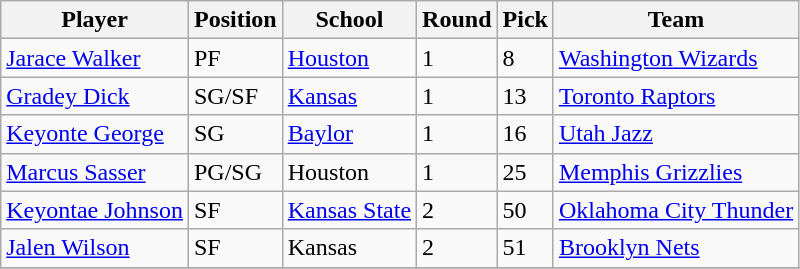<table class="wikitable" border="1">
<tr>
<th>Player</th>
<th>Position</th>
<th>School</th>
<th>Round</th>
<th>Pick</th>
<th>Team</th>
</tr>
<tr>
<td><a href='#'>Jarace Walker</a></td>
<td>PF</td>
<td><a href='#'>Houston</a></td>
<td>1</td>
<td>8</td>
<td><a href='#'>Washington Wizards</a> </td>
</tr>
<tr>
<td><a href='#'>Gradey Dick</a></td>
<td>SG/SF</td>
<td><a href='#'>Kansas</a></td>
<td>1</td>
<td>13</td>
<td><a href='#'>Toronto Raptors</a></td>
</tr>
<tr>
<td><a href='#'>Keyonte George</a></td>
<td>SG</td>
<td><a href='#'>Baylor</a></td>
<td>1</td>
<td>16</td>
<td><a href='#'>Utah Jazz</a> </td>
</tr>
<tr>
<td><a href='#'>Marcus Sasser</a></td>
<td>PG/SG</td>
<td>Houston</td>
<td>1</td>
<td>25</td>
<td><a href='#'>Memphis Grizzlies</a> </td>
</tr>
<tr>
<td><a href='#'>Keyontae Johnson</a></td>
<td>SF</td>
<td><a href='#'>Kansas State</a></td>
<td>2</td>
<td>50</td>
<td><a href='#'>Oklahoma City Thunder</a> </td>
</tr>
<tr>
<td><a href='#'>Jalen Wilson</a></td>
<td>SF</td>
<td>Kansas</td>
<td>2</td>
<td>51</td>
<td><a href='#'>Brooklyn Nets</a></td>
</tr>
<tr>
</tr>
</table>
